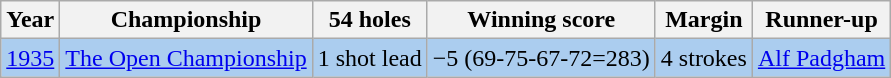<table class="wikitable">
<tr>
<th>Year</th>
<th>Championship</th>
<th>54 holes</th>
<th>Winning score</th>
<th>Margin</th>
<th>Runner-up</th>
</tr>
<tr style="background:#ABCDEF;">
<td><a href='#'>1935</a></td>
<td><a href='#'>The Open Championship</a></td>
<td>1 shot lead</td>
<td>−5 (69-75-67-72=283)</td>
<td>4 strokes</td>
<td> <a href='#'>Alf Padgham</a></td>
</tr>
</table>
